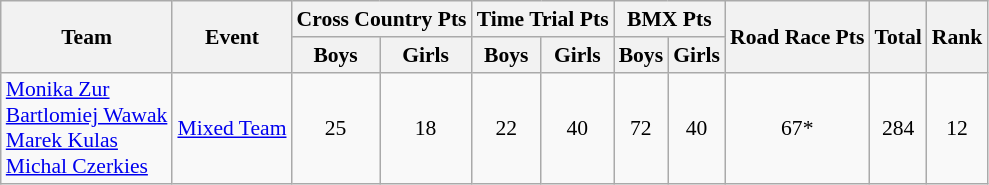<table class="wikitable" border="1" style="font-size:90%">
<tr>
<th rowspan=2>Team</th>
<th rowspan=2>Event</th>
<th colspan=2>Cross Country Pts</th>
<th colspan=2>Time Trial Pts</th>
<th colspan=2>BMX Pts</th>
<th rowspan=2>Road Race Pts</th>
<th rowspan=2>Total</th>
<th rowspan=2>Rank</th>
</tr>
<tr>
<th>Boys</th>
<th>Girls</th>
<th>Boys</th>
<th>Girls</th>
<th>Boys</th>
<th>Girls</th>
</tr>
<tr>
<td><a href='#'>Monika Zur</a><br><a href='#'>Bartlomiej Wawak</a><br><a href='#'>Marek Kulas</a><br><a href='#'>Michal Czerkies</a></td>
<td><a href='#'>Mixed Team</a></td>
<td align=center>25</td>
<td align=center>18</td>
<td align=center>22</td>
<td align=center>40</td>
<td align=center>72</td>
<td align=center>40</td>
<td align=center>67*</td>
<td align=center>284</td>
<td align=center>12</td>
</tr>
</table>
